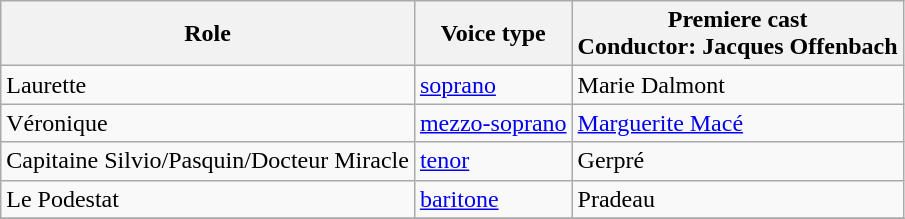<table class="wikitable">
<tr>
<th>Role</th>
<th>Voice type</th>
<th>Premiere cast<br>Conductor: Jacques Offenbach</th>
</tr>
<tr>
<td>Laurette</td>
<td><a href='#'>soprano</a></td>
<td>Marie Dalmont</td>
</tr>
<tr>
<td>Véronique</td>
<td><a href='#'>mezzo-soprano</a></td>
<td><a href='#'>Marguerite Macé</a></td>
</tr>
<tr>
<td>Capitaine Silvio/Pasquin/Docteur Miracle</td>
<td><a href='#'>tenor</a></td>
<td>Gerpré</td>
</tr>
<tr>
<td>Le Podestat</td>
<td><a href='#'>baritone</a></td>
<td>Pradeau</td>
</tr>
<tr>
</tr>
</table>
